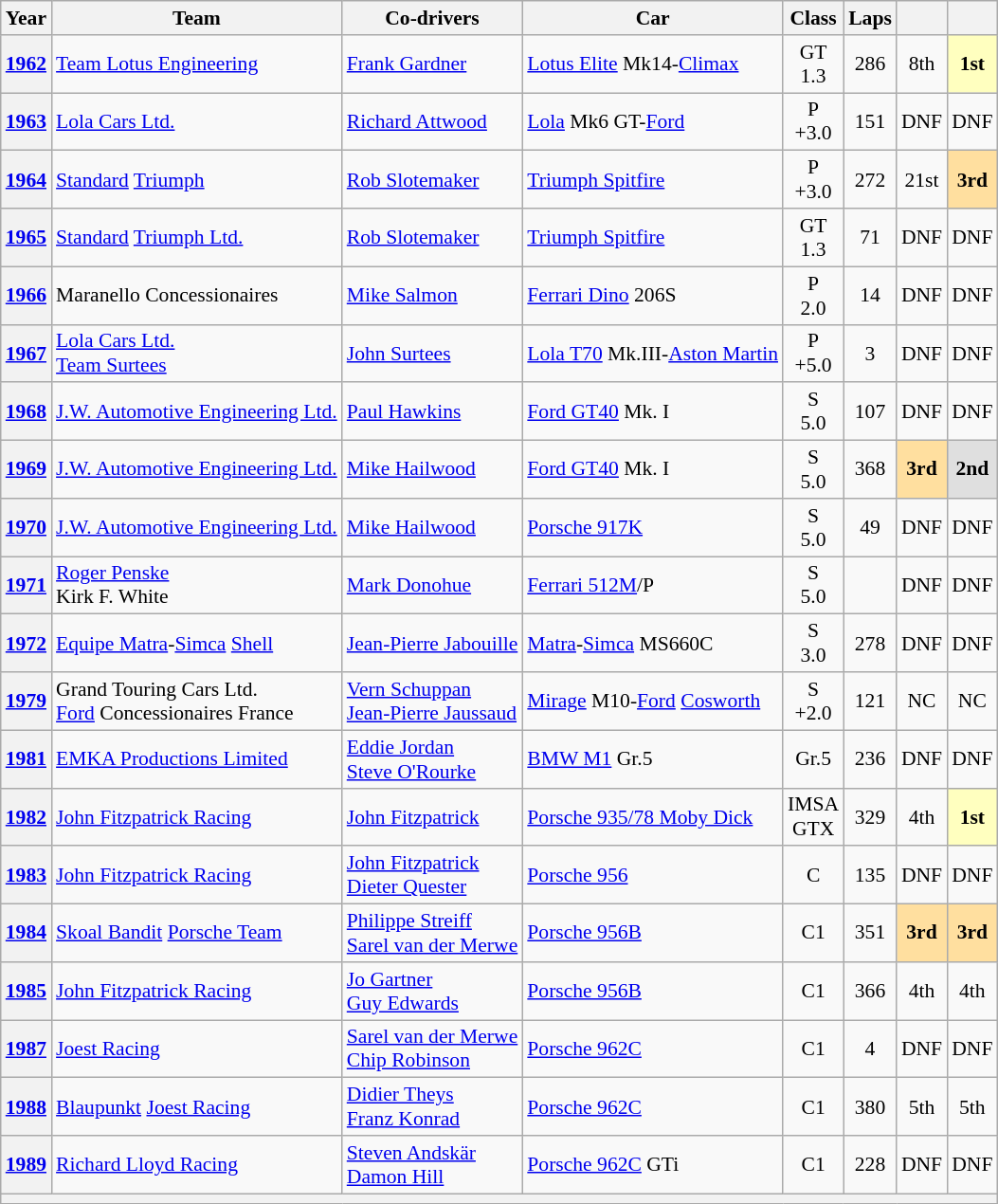<table class="wikitable" style="text-align:center; font-size:90%">
<tr>
<th>Year</th>
<th>Team</th>
<th>Co-drivers</th>
<th>Car</th>
<th>Class</th>
<th>Laps</th>
<th></th>
<th></th>
</tr>
<tr>
<th><a href='#'>1962</a></th>
<td align="left"> <a href='#'>Team Lotus Engineering</a></td>
<td align="left"> <a href='#'>Frank Gardner</a></td>
<td align="left"><a href='#'>Lotus Elite</a> Mk14-<a href='#'>Climax</a></td>
<td>GT<br>1.3</td>
<td>286</td>
<td>8th</td>
<td style="background:#FFFFBF;"><strong>1st</strong></td>
</tr>
<tr>
<th><a href='#'>1963</a></th>
<td align="left"> <a href='#'>Lola Cars Ltd.</a></td>
<td align="left"> <a href='#'>Richard Attwood</a></td>
<td align="left"><a href='#'>Lola</a> Mk6 GT-<a href='#'>Ford</a></td>
<td>P<br>+3.0</td>
<td>151</td>
<td>DNF</td>
<td>DNF</td>
</tr>
<tr>
<th><a href='#'>1964</a></th>
<td align="left"> <a href='#'>Standard</a> <a href='#'>Triumph</a></td>
<td align="left"> <a href='#'>Rob Slotemaker</a></td>
<td align="left"><a href='#'>Triumph Spitfire</a></td>
<td>P<br>+3.0</td>
<td>272</td>
<td>21st</td>
<td style="background:#FFDF9F;"><strong>3rd</strong></td>
</tr>
<tr>
<th><a href='#'>1965</a></th>
<td align="left"> <a href='#'>Standard</a> <a href='#'>Triumph Ltd.</a></td>
<td align="left"> <a href='#'>Rob Slotemaker</a></td>
<td align="left"><a href='#'>Triumph Spitfire</a></td>
<td>GT<br>1.3</td>
<td>71</td>
<td>DNF</td>
<td>DNF</td>
</tr>
<tr>
<th><a href='#'>1966</a></th>
<td align="left"> Maranello Concessionaires</td>
<td align="left"> <a href='#'>Mike Salmon</a></td>
<td align="left"><a href='#'>Ferrari Dino</a> 206S</td>
<td>P<br>2.0</td>
<td>14</td>
<td>DNF</td>
<td>DNF</td>
</tr>
<tr>
<th><a href='#'>1967</a></th>
<td align="left"> <a href='#'>Lola Cars Ltd.</a><br> <a href='#'>Team Surtees</a></td>
<td align="left"> <a href='#'>John Surtees</a></td>
<td align="left"><a href='#'>Lola T70</a> Mk.III-<a href='#'>Aston Martin</a></td>
<td>P<br>+5.0</td>
<td>3</td>
<td>DNF</td>
<td>DNF</td>
</tr>
<tr>
<th><a href='#'>1968</a></th>
<td align="left"> <a href='#'>J.W. Automotive Engineering Ltd.</a></td>
<td align="left"> <a href='#'>Paul Hawkins</a></td>
<td align="left"><a href='#'>Ford GT40</a> Mk. I</td>
<td>S<br>5.0</td>
<td>107</td>
<td>DNF</td>
<td>DNF</td>
</tr>
<tr>
<th><a href='#'>1969</a></th>
<td align="left"> <a href='#'>J.W. Automotive Engineering Ltd.</a></td>
<td align="left"> <a href='#'>Mike Hailwood</a></td>
<td align="left"><a href='#'>Ford GT40</a> Mk. I</td>
<td>S<br>5.0</td>
<td>368</td>
<td style="background:#FFDF9F;"><strong>3rd</strong></td>
<td style="background:#DFDFDF;"><strong>2nd</strong></td>
</tr>
<tr>
<th><a href='#'>1970</a></th>
<td align="left"> <a href='#'>J.W. Automotive Engineering Ltd.</a></td>
<td align="left"> <a href='#'>Mike Hailwood</a></td>
<td align="left"><a href='#'>Porsche 917K</a></td>
<td>S<br>5.0</td>
<td>49</td>
<td>DNF</td>
<td>DNF</td>
</tr>
<tr>
<th><a href='#'>1971</a></th>
<td align="left"> <a href='#'>Roger Penske</a><br> Kirk F. White</td>
<td align="left"> <a href='#'>Mark Donohue</a></td>
<td align="left"><a href='#'>Ferrari 512M</a>/P</td>
<td>S<br>5.0</td>
<td></td>
<td>DNF</td>
<td>DNF</td>
</tr>
<tr>
<th><a href='#'>1972</a></th>
<td align="left"> <a href='#'>Equipe Matra</a>-<a href='#'>Simca</a> <a href='#'>Shell</a></td>
<td align="left"> <a href='#'>Jean-Pierre Jabouille</a></td>
<td align="left"><a href='#'>Matra</a>-<a href='#'>Simca</a> MS660C</td>
<td>S<br>3.0</td>
<td>278</td>
<td>DNF</td>
<td>DNF</td>
</tr>
<tr>
<th><a href='#'>1979</a></th>
<td align="left"> Grand Touring Cars Ltd.<br> <a href='#'>Ford</a> Concessionaires France</td>
<td align="left"> <a href='#'>Vern Schuppan</a><br> <a href='#'>Jean-Pierre Jaussaud</a></td>
<td align="left"><a href='#'>Mirage</a> M10-<a href='#'>Ford</a> <a href='#'>Cosworth</a></td>
<td>S<br>+2.0</td>
<td>121</td>
<td>NC</td>
<td>NC</td>
</tr>
<tr>
<th><a href='#'>1981</a></th>
<td align="left"> <a href='#'>EMKA Productions Limited</a></td>
<td align="left"> <a href='#'>Eddie Jordan</a><br>  <a href='#'>Steve O'Rourke</a></td>
<td align="left"><a href='#'>BMW M1</a> Gr.5</td>
<td>Gr.5</td>
<td>236</td>
<td>DNF</td>
<td>DNF</td>
</tr>
<tr>
<th><a href='#'>1982</a></th>
<td align="left"> <a href='#'>John Fitzpatrick Racing</a></td>
<td align="left"> <a href='#'>John Fitzpatrick</a></td>
<td align="left"><a href='#'>Porsche 935/78 Moby Dick</a></td>
<td>IMSA<br>GTX</td>
<td>329</td>
<td>4th</td>
<td style="background:#FFFFBF;"><strong>1st</strong></td>
</tr>
<tr>
<th><a href='#'>1983</a></th>
<td align="left"> <a href='#'>John Fitzpatrick Racing</a></td>
<td align="left"> <a href='#'>John Fitzpatrick</a><br>  <a href='#'>Dieter Quester</a></td>
<td align="left"><a href='#'>Porsche 956</a></td>
<td>C</td>
<td>135</td>
<td>DNF</td>
<td>DNF</td>
</tr>
<tr>
<th><a href='#'>1984</a></th>
<td align="left"> <a href='#'>Skoal Bandit</a> <a href='#'>Porsche Team</a></td>
<td align="left"> <a href='#'>Philippe Streiff</a><br> <a href='#'>Sarel van der Merwe</a></td>
<td align="left"><a href='#'>Porsche 956B</a></td>
<td>C1</td>
<td>351</td>
<td style="background:#FFDF9F;"><strong>3rd</strong></td>
<td style="background:#FFDF9F;"><strong>3rd</strong></td>
</tr>
<tr>
<th><a href='#'>1985</a></th>
<td align="left"> <a href='#'>John Fitzpatrick Racing</a></td>
<td align="left"> <a href='#'>Jo Gartner</a><br> <a href='#'>Guy Edwards</a></td>
<td align="left"><a href='#'>Porsche 956B</a></td>
<td>C1</td>
<td>366</td>
<td>4th</td>
<td>4th</td>
</tr>
<tr>
<th><a href='#'>1987</a></th>
<td align="left"> <a href='#'>Joest Racing</a></td>
<td align="left"> <a href='#'>Sarel van der Merwe</a><br>  <a href='#'>Chip Robinson</a></td>
<td align="left"><a href='#'>Porsche 962C</a></td>
<td>C1</td>
<td>4</td>
<td>DNF</td>
<td>DNF</td>
</tr>
<tr>
<th><a href='#'>1988</a></th>
<td align="left"> <a href='#'>Blaupunkt</a> <a href='#'>Joest Racing</a></td>
<td align="left"> <a href='#'>Didier Theys</a><br> <a href='#'>Franz Konrad</a></td>
<td align="left"><a href='#'>Porsche 962C</a></td>
<td>C1</td>
<td>380</td>
<td>5th</td>
<td>5th</td>
</tr>
<tr>
<th><a href='#'>1989</a></th>
<td align="left"> <a href='#'>Richard Lloyd Racing</a></td>
<td align="left"> <a href='#'>Steven Andskär</a><br> <a href='#'>Damon Hill</a></td>
<td align="left"><a href='#'>Porsche 962C</a> GTi</td>
<td>C1</td>
<td>228</td>
<td>DNF</td>
<td>DNF</td>
</tr>
<tr>
<th colspan="8"></th>
</tr>
</table>
